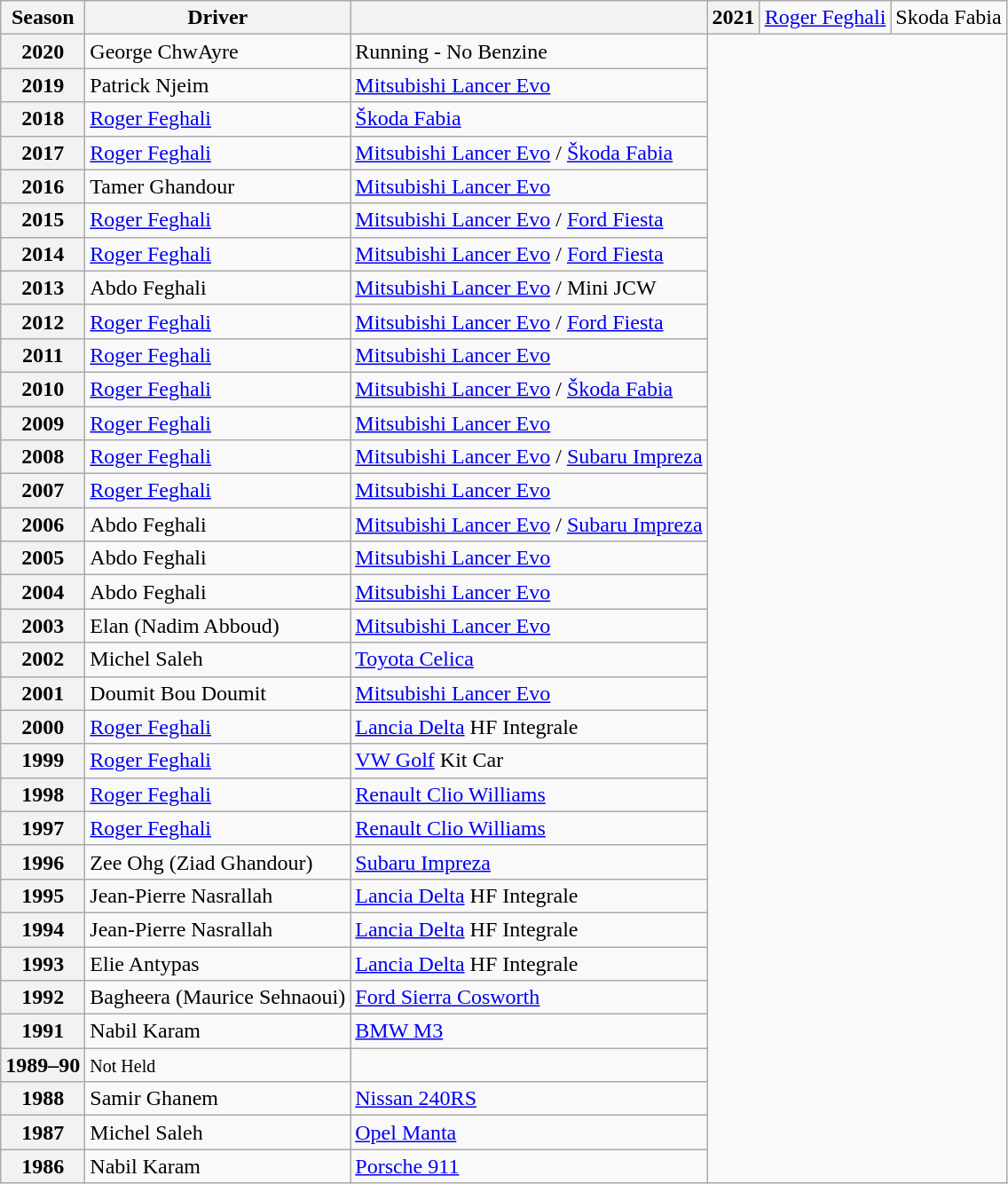<table class="wikitable">
<tr>
<th>Season</th>
<th>Driver</th>
<th></th>
<th>2021</th>
<td><a href='#'>Roger Feghali</a></td>
<td>Skoda Fabia</td>
</tr>
<tr>
<th>2020</th>
<td>George ChwAyre</td>
<td>Running - No Benzine</td>
</tr>
<tr>
<th>2019</th>
<td>Patrick Njeim</td>
<td><a href='#'>Mitsubishi Lancer Evo</a></td>
</tr>
<tr>
<th>2018</th>
<td><a href='#'>Roger Feghali</a></td>
<td><a href='#'>Škoda Fabia</a></td>
</tr>
<tr>
<th>2017</th>
<td><a href='#'>Roger Feghali</a></td>
<td><a href='#'>Mitsubishi Lancer Evo</a> / <a href='#'>Škoda Fabia</a></td>
</tr>
<tr>
<th>2016</th>
<td>Tamer Ghandour</td>
<td><a href='#'>Mitsubishi Lancer Evo</a></td>
</tr>
<tr>
<th>2015</th>
<td><a href='#'>Roger Feghali</a></td>
<td><a href='#'>Mitsubishi Lancer Evo</a> / <a href='#'>Ford Fiesta</a></td>
</tr>
<tr>
<th>2014</th>
<td><a href='#'>Roger Feghali</a></td>
<td><a href='#'>Mitsubishi Lancer Evo</a> / <a href='#'>Ford Fiesta</a></td>
</tr>
<tr>
<th>2013</th>
<td>Abdo Feghali</td>
<td><a href='#'>Mitsubishi Lancer Evo</a> / Mini JCW</td>
</tr>
<tr>
<th>2012</th>
<td><a href='#'>Roger Feghali</a></td>
<td><a href='#'>Mitsubishi Lancer Evo</a> / <a href='#'>Ford Fiesta</a></td>
</tr>
<tr>
<th>2011</th>
<td><a href='#'>Roger Feghali</a></td>
<td><a href='#'>Mitsubishi Lancer Evo</a></td>
</tr>
<tr>
<th>2010</th>
<td><a href='#'>Roger Feghali</a></td>
<td><a href='#'>Mitsubishi Lancer Evo</a> / <a href='#'>Škoda Fabia</a></td>
</tr>
<tr>
<th>2009</th>
<td><a href='#'>Roger Feghali</a></td>
<td><a href='#'>Mitsubishi Lancer Evo</a></td>
</tr>
<tr>
<th>2008</th>
<td><a href='#'>Roger Feghali</a></td>
<td><a href='#'>Mitsubishi Lancer Evo</a> / <a href='#'>Subaru Impreza</a></td>
</tr>
<tr>
<th>2007</th>
<td><a href='#'>Roger Feghali</a></td>
<td><a href='#'>Mitsubishi Lancer Evo</a></td>
</tr>
<tr>
<th>2006</th>
<td>Abdo Feghali</td>
<td><a href='#'>Mitsubishi Lancer Evo</a> / <a href='#'>Subaru Impreza</a></td>
</tr>
<tr>
<th>2005</th>
<td>Abdo Feghali</td>
<td><a href='#'>Mitsubishi Lancer Evo</a></td>
</tr>
<tr>
<th>2004</th>
<td>Abdo Feghali</td>
<td><a href='#'>Mitsubishi Lancer Evo</a></td>
</tr>
<tr>
<th>2003</th>
<td>Elan (Nadim Abboud)</td>
<td><a href='#'>Mitsubishi Lancer Evo</a></td>
</tr>
<tr>
<th>2002</th>
<td>Michel Saleh</td>
<td><a href='#'>Toyota Celica</a></td>
</tr>
<tr>
<th>2001</th>
<td>Doumit Bou Doumit</td>
<td><a href='#'>Mitsubishi Lancer Evo</a></td>
</tr>
<tr>
<th>2000</th>
<td><a href='#'>Roger Feghali</a></td>
<td><a href='#'>Lancia Delta</a> HF Integrale</td>
</tr>
<tr>
<th>1999</th>
<td><a href='#'>Roger Feghali</a></td>
<td><a href='#'>VW Golf</a> Kit Car</td>
</tr>
<tr>
<th>1998</th>
<td><a href='#'>Roger Feghali</a></td>
<td><a href='#'>Renault Clio Williams</a></td>
</tr>
<tr>
<th>1997</th>
<td><a href='#'>Roger Feghali</a></td>
<td><a href='#'>Renault Clio Williams</a></td>
</tr>
<tr>
<th>1996</th>
<td>Zee Ohg (Ziad Ghandour)</td>
<td><a href='#'>Subaru Impreza</a></td>
</tr>
<tr>
<th>1995</th>
<td>Jean-Pierre Nasrallah</td>
<td><a href='#'>Lancia Delta</a> HF Integrale</td>
</tr>
<tr>
<th>1994</th>
<td>Jean-Pierre Nasrallah</td>
<td><a href='#'>Lancia Delta</a> HF Integrale</td>
</tr>
<tr>
<th>1993</th>
<td>Elie Antypas</td>
<td><a href='#'>Lancia Delta</a> HF Integrale</td>
</tr>
<tr>
<th>1992</th>
<td>Bagheera (Maurice Sehnaoui)</td>
<td><a href='#'>Ford Sierra Cosworth</a></td>
</tr>
<tr>
<th>1991</th>
<td>Nabil Karam</td>
<td><a href='#'>BMW M3</a></td>
</tr>
<tr>
<th>1989–90</th>
<td><small>Not Held</small></td>
<td></td>
</tr>
<tr>
<th>1988</th>
<td>Samir Ghanem</td>
<td><a href='#'>Nissan 240RS</a></td>
</tr>
<tr>
<th>1987</th>
<td>Michel Saleh</td>
<td><a href='#'>Opel Manta</a></td>
</tr>
<tr>
<th>1986</th>
<td>Nabil Karam</td>
<td><a href='#'>Porsche 911</a></td>
</tr>
</table>
